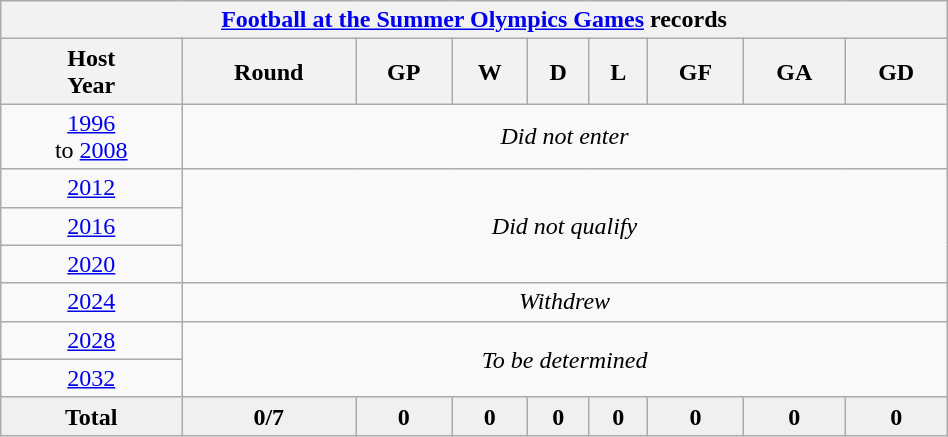<table class="wikitable" style="text-align: center; width:50%;">
<tr>
<th colspan=9><a href='#'>Football at the Summer Olympics Games</a> records</th>
</tr>
<tr>
<th>Host<br>Year</th>
<th>Round</th>
<th>GP</th>
<th>W</th>
<th>D</th>
<th>L</th>
<th>GF</th>
<th>GA</th>
<th>GD</th>
</tr>
<tr>
<td> <a href='#'>1996</a><br>to  <a href='#'>2008</a></td>
<td colspan=8><em>Did not enter</em></td>
</tr>
<tr>
<td> <a href='#'>2012</a></td>
<td colspan=8 rowspan=3><em>Did not qualify</em></td>
</tr>
<tr>
<td> <a href='#'>2016</a></td>
</tr>
<tr>
<td> <a href='#'>2020</a></td>
</tr>
<tr>
<td> <a href='#'>2024</a></td>
<td colspan=8><em>Withdrew</em></td>
</tr>
<tr>
<td> <a href='#'>2028</a></td>
<td colspan=8 rowspan=2><em>To be determined </em></td>
</tr>
<tr>
<td> <a href='#'>2032</a></td>
</tr>
<tr style="background:#f0f0f0;font-weight:bold;">
<td>Total</td>
<td>0/7</td>
<td>0</td>
<td>0</td>
<td>0</td>
<td>0</td>
<td>0</td>
<td>0</td>
<td>0</td>
</tr>
</table>
